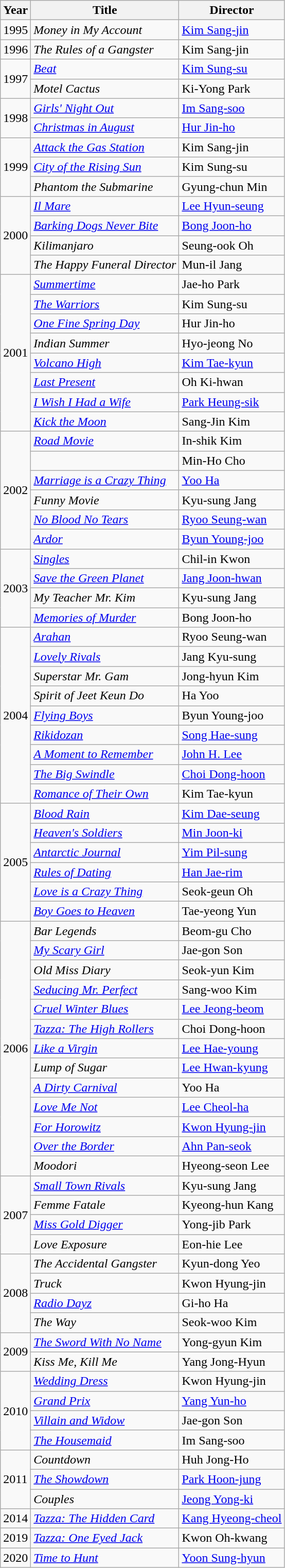<table class="wikitable sortable">
<tr>
<th>Year</th>
<th>Title</th>
<th>Director</th>
</tr>
<tr>
<td>1995</td>
<td><em>Money in My Account</em></td>
<td><a href='#'>Kim Sang-jin</a></td>
</tr>
<tr>
<td>1996</td>
<td><em>The Rules of a Gangster</em></td>
<td>Kim Sang-jin</td>
</tr>
<tr>
<td rowspan="2">1997</td>
<td><em><a href='#'>Beat</a></em></td>
<td><a href='#'>Kim Sung-su</a></td>
</tr>
<tr>
<td><em>Motel Cactus</em></td>
<td>Ki-Yong Park</td>
</tr>
<tr>
<td rowspan="2">1998</td>
<td><em><a href='#'>Girls' Night Out</a></em></td>
<td><a href='#'>Im Sang-soo</a></td>
</tr>
<tr>
<td><em><a href='#'>Christmas in August</a></em></td>
<td><a href='#'>Hur Jin-ho</a></td>
</tr>
<tr>
<td rowspan="3">1999</td>
<td><em><a href='#'>Attack the Gas Station</a></em></td>
<td>Kim Sang-jin</td>
</tr>
<tr>
<td><em><a href='#'>City of the Rising Sun</a></em></td>
<td>Kim Sung-su</td>
</tr>
<tr>
<td><em>Phantom the Submarine</em></td>
<td>Gyung-chun Min</td>
</tr>
<tr>
<td rowspan="4">2000</td>
<td><em><a href='#'>Il Mare</a></em></td>
<td><a href='#'>Lee Hyun-seung</a></td>
</tr>
<tr>
<td><em><a href='#'>Barking Dogs Never Bite</a></em></td>
<td><a href='#'>Bong Joon-ho</a></td>
</tr>
<tr>
<td><em>Kilimanjaro</em></td>
<td>Seung-ook Oh</td>
</tr>
<tr>
<td><em>The Happy Funeral Director</em></td>
<td>Mun-il Jang</td>
</tr>
<tr>
<td rowspan="8">2001</td>
<td><em> <a href='#'>Summertime</a></em></td>
<td>Jae-ho Park</td>
</tr>
<tr>
<td><em><a href='#'>The Warriors</a></em></td>
<td>Kim Sung-su</td>
</tr>
<tr>
<td><em><a href='#'>One Fine Spring Day</a></em></td>
<td>Hur Jin-ho</td>
</tr>
<tr>
<td><em>Indian Summer</em></td>
<td>Hyo-jeong No</td>
</tr>
<tr>
<td><em><a href='#'>Volcano High</a></em></td>
<td><a href='#'>Kim Tae-kyun</a></td>
</tr>
<tr>
<td><em><a href='#'>Last Present</a></em></td>
<td>Oh Ki-hwan</td>
</tr>
<tr>
<td><em><a href='#'>I Wish I Had a Wife</a></em></td>
<td><a href='#'>Park Heung-sik</a></td>
</tr>
<tr>
<td><em><a href='#'>Kick the Moon</a></em></td>
<td>Sang-Jin Kim</td>
</tr>
<tr>
<td rowspan="6">2002</td>
<td><em><a href='#'>Road Movie</a></em></td>
<td>In-shik Kim</td>
</tr>
<tr>
<td><em></em></td>
<td>Min-Ho Cho</td>
</tr>
<tr>
<td><em><a href='#'>Marriage is a Crazy Thing</a></em></td>
<td><a href='#'>Yoo Ha</a></td>
</tr>
<tr>
<td><em>Funny Movie</em></td>
<td>Kyu-sung Jang</td>
</tr>
<tr>
<td><em><a href='#'>No Blood No Tears</a></em></td>
<td><a href='#'>Ryoo Seung-wan</a></td>
</tr>
<tr>
<td><em><a href='#'>Ardor</a></em></td>
<td><a href='#'>Byun Young-joo</a></td>
</tr>
<tr>
<td rowspan="4">2003</td>
<td><em><a href='#'>Singles</a></em></td>
<td>Chil-in Kwon</td>
</tr>
<tr>
<td><em><a href='#'>Save the Green Planet</a></em></td>
<td><a href='#'>Jang Joon-hwan</a></td>
</tr>
<tr>
<td><em>My Teacher Mr. Kim</em></td>
<td>Kyu-sung Jang</td>
</tr>
<tr>
<td><em><a href='#'>Memories of Murder</a></em></td>
<td>Bong Joon-ho</td>
</tr>
<tr>
<td rowspan="9">2004</td>
<td><em><a href='#'>Arahan</a></em></td>
<td>Ryoo Seung-wan</td>
</tr>
<tr>
<td><em><a href='#'>Lovely Rivals</a></em></td>
<td>Jang Kyu-sung</td>
</tr>
<tr>
<td><em>Superstar Mr. Gam</em></td>
<td>Jong-hyun Kim</td>
</tr>
<tr>
<td><em>Spirit of Jeet Keun Do</em></td>
<td>Ha Yoo</td>
</tr>
<tr>
<td><em><a href='#'>Flying Boys</a></em></td>
<td>Byun Young-joo</td>
</tr>
<tr>
<td><em><a href='#'>Rikidozan</a></em></td>
<td><a href='#'>Song Hae-sung</a></td>
</tr>
<tr>
<td><em><a href='#'>A Moment to Remember</a></em></td>
<td><a href='#'>John H. Lee</a></td>
</tr>
<tr>
<td><em><a href='#'>The Big Swindle</a></em></td>
<td><a href='#'>Choi Dong-hoon</a></td>
</tr>
<tr>
<td><em><a href='#'>Romance of Their Own</a></em></td>
<td>Kim Tae-kyun</td>
</tr>
<tr>
<td rowspan="6">2005</td>
<td><em><a href='#'>Blood Rain</a></em></td>
<td><a href='#'>Kim Dae-seung</a></td>
</tr>
<tr>
<td><em><a href='#'>Heaven's Soldiers</a></em></td>
<td><a href='#'>Min Joon-ki</a></td>
</tr>
<tr>
<td><em><a href='#'>Antarctic Journal</a></em></td>
<td><a href='#'>Yim Pil-sung</a></td>
</tr>
<tr>
<td><em><a href='#'>Rules of Dating</a></em></td>
<td><a href='#'>Han Jae-rim</a></td>
</tr>
<tr>
<td><em><a href='#'>Love is a Crazy Thing</a></em></td>
<td>Seok-geun Oh</td>
</tr>
<tr>
<td><em><a href='#'>Boy Goes to Heaven</a></em></td>
<td>Tae-yeong Yun</td>
</tr>
<tr>
<td rowspan="13">2006</td>
<td><em>Bar Legends</em></td>
<td>Beom-gu Cho</td>
</tr>
<tr>
<td><em><a href='#'>My Scary Girl</a></em></td>
<td>Jae-gon Son</td>
</tr>
<tr>
<td><em>Old Miss Diary</em></td>
<td>Seok-yun Kim</td>
</tr>
<tr>
<td><em><a href='#'>Seducing Mr. Perfect</a></em></td>
<td>Sang-woo Kim</td>
</tr>
<tr>
<td><em><a href='#'>Cruel Winter Blues</a></em></td>
<td><a href='#'>Lee Jeong-beom</a></td>
</tr>
<tr>
<td><em><a href='#'>Tazza: The High Rollers</a></em></td>
<td>Choi Dong-hoon</td>
</tr>
<tr>
<td><em><a href='#'>Like a Virgin</a></em></td>
<td><a href='#'>Lee Hae-young</a></td>
</tr>
<tr>
<td><em>Lump of Sugar</em></td>
<td><a href='#'>Lee Hwan-kyung</a></td>
</tr>
<tr>
<td><em><a href='#'>A Dirty Carnival</a></em></td>
<td>Yoo Ha</td>
</tr>
<tr>
<td><em><a href='#'>Love Me Not</a></em></td>
<td><a href='#'>Lee Cheol-ha</a></td>
</tr>
<tr>
<td><em><a href='#'>For Horowitz</a></em></td>
<td><a href='#'>Kwon Hyung-jin</a></td>
</tr>
<tr>
<td><em><a href='#'>Over the Border</a></em></td>
<td><a href='#'>Ahn Pan-seok</a></td>
</tr>
<tr>
<td><em>Moodori</em></td>
<td>Hyeong-seon Lee</td>
</tr>
<tr>
<td rowspan="4">2007</td>
<td><em><a href='#'>Small Town Rivals</a></em></td>
<td>Kyu-sung Jang</td>
</tr>
<tr>
<td><em>Femme Fatale</em></td>
<td>Kyeong-hun Kang</td>
</tr>
<tr>
<td><em><a href='#'>Miss Gold Digger</a></em></td>
<td>Yong-jib Park</td>
</tr>
<tr>
<td><em>Love Exposure</em></td>
<td>Eon-hie Lee</td>
</tr>
<tr>
<td rowspan="4">2008</td>
<td><em>The Accidental Gangster</em></td>
<td>Kyun-dong Yeo</td>
</tr>
<tr>
<td><em>Truck</em></td>
<td>Kwon Hyung-jin</td>
</tr>
<tr>
<td><em><a href='#'>Radio Dayz</a></em></td>
<td>Gi-ho Ha</td>
</tr>
<tr>
<td><em>The Way</em></td>
<td>Seok-woo Kim</td>
</tr>
<tr>
<td rowspan="2">2009</td>
<td><em><a href='#'>The Sword With No Name</a></em></td>
<td>Yong-gyun Kim</td>
</tr>
<tr>
<td><em>Kiss Me, Kill Me</em></td>
<td>Yang Jong-Hyun</td>
</tr>
<tr>
<td rowspan="4">2010</td>
<td><em><a href='#'>Wedding Dress</a></em></td>
<td>Kwon Hyung-jin</td>
</tr>
<tr>
<td><em><a href='#'>Grand Prix</a></em></td>
<td><a href='#'>Yang Yun-ho</a></td>
</tr>
<tr>
<td><em><a href='#'>Villain and Widow</a></em></td>
<td>Jae-gon Son</td>
</tr>
<tr>
<td><em><a href='#'>The Housemaid</a></em></td>
<td>Im Sang-soo</td>
</tr>
<tr>
<td rowspan="3">2011</td>
<td><em>Countdown</em></td>
<td>Huh Jong-Ho</td>
</tr>
<tr>
<td><em><a href='#'>The Showdown</a></em></td>
<td><a href='#'>Park Hoon-jung</a></td>
</tr>
<tr>
<td><em> Couples</em></td>
<td><a href='#'>Jeong Yong-ki</a></td>
</tr>
<tr>
<td>2014</td>
<td><em><a href='#'>Tazza: The Hidden Card</a></em></td>
<td><a href='#'>Kang Hyeong-cheol</a></td>
</tr>
<tr>
<td>2019</td>
<td><em><a href='#'>Tazza: One Eyed Jack</a></em></td>
<td>Kwon Oh-kwang</td>
</tr>
<tr>
<td>2020</td>
<td><em><a href='#'>Time to Hunt</a></em></td>
<td><a href='#'>Yoon Sung-hyun</a></td>
</tr>
</table>
